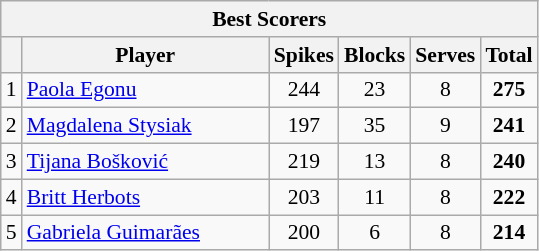<table class="wikitable sortable" style=font-size:90%>
<tr>
<th colspan=6>Best Scorers</th>
</tr>
<tr>
<th></th>
<th width=158>Player</th>
<th width=20>Spikes</th>
<th width=20>Blocks</th>
<th width=20>Serves</th>
<th width=20>Total</th>
</tr>
<tr>
<td align=center>1</td>
<td> <a href='#'>Paola Egonu</a></td>
<td align=center>244</td>
<td align=center>23</td>
<td align=center>8</td>
<td align=center><strong>275</strong></td>
</tr>
<tr>
<td align=center>2</td>
<td> <a href='#'>Magdalena Stysiak</a></td>
<td align=center>197</td>
<td align=center>35</td>
<td align=center>9</td>
<td align=center><strong>241</strong></td>
</tr>
<tr>
<td align=center>3</td>
<td> <a href='#'>Tijana Bošković</a></td>
<td align=center>219</td>
<td align=center>13</td>
<td align=center>8</td>
<td align=center><strong>240</strong></td>
</tr>
<tr>
<td align=center>4</td>
<td> <a href='#'>Britt Herbots</a></td>
<td align=center>203</td>
<td align=center>11</td>
<td align=center>8</td>
<td align=center><strong>222</strong></td>
</tr>
<tr>
<td align=center>5</td>
<td> <a href='#'>Gabriela Guimarães</a></td>
<td align=center>200</td>
<td align=center>6</td>
<td align=center>8</td>
<td align=center><strong>214</strong></td>
</tr>
</table>
